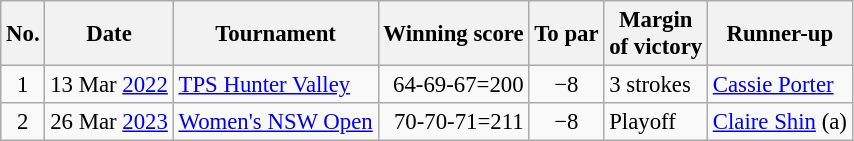<table class="wikitable" style="font-size:95%;">
<tr>
<th>No.</th>
<th>Date</th>
<th>Tournament</th>
<th>Winning score</th>
<th>To par</th>
<th>Margin<br>of victory</th>
<th>Runner-up</th>
</tr>
<tr>
<td align=center>1</td>
<td align=right>13 Mar <a href='#'>2022</a></td>
<td><a href='#'>TPS Hunter Valley</a></td>
<td align=right>64-69-67=200</td>
<td align=center>−8</td>
<td>3 strokes</td>
<td> <a href='#'>Cassie Porter</a></td>
</tr>
<tr>
<td align=center>2</td>
<td align=right>26 Mar <a href='#'>2023</a></td>
<td><a href='#'>Women's NSW Open</a></td>
<td align=right>70-70-71=211</td>
<td align=center>−8</td>
<td>Playoff</td>
<td> <a href='#'>Claire Shin</a> (a)</td>
</tr>
</table>
